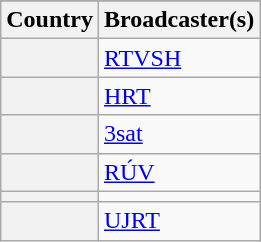<table class="wikitable plainrowheaders">
<tr>
</tr>
<tr>
<th scope="col">Country</th>
<th scope="col">Broadcaster(s)</th>
</tr>
<tr>
<th scope="row"></th>
<td><a href='#'>RTVSH</a></td>
</tr>
<tr>
<th scope="row"></th>
<td><a href='#'>HRT</a></td>
</tr>
<tr>
<th scope="row"></th>
<td><a href='#'>3sat</a></td>
</tr>
<tr>
<th scope="row"></th>
<td><a href='#'>RÚV</a></td>
</tr>
<tr>
<th scope="row"></th>
<td></td>
</tr>
<tr>
<th scope="row"></th>
<td><a href='#'>UJRT</a></td>
</tr>
</table>
